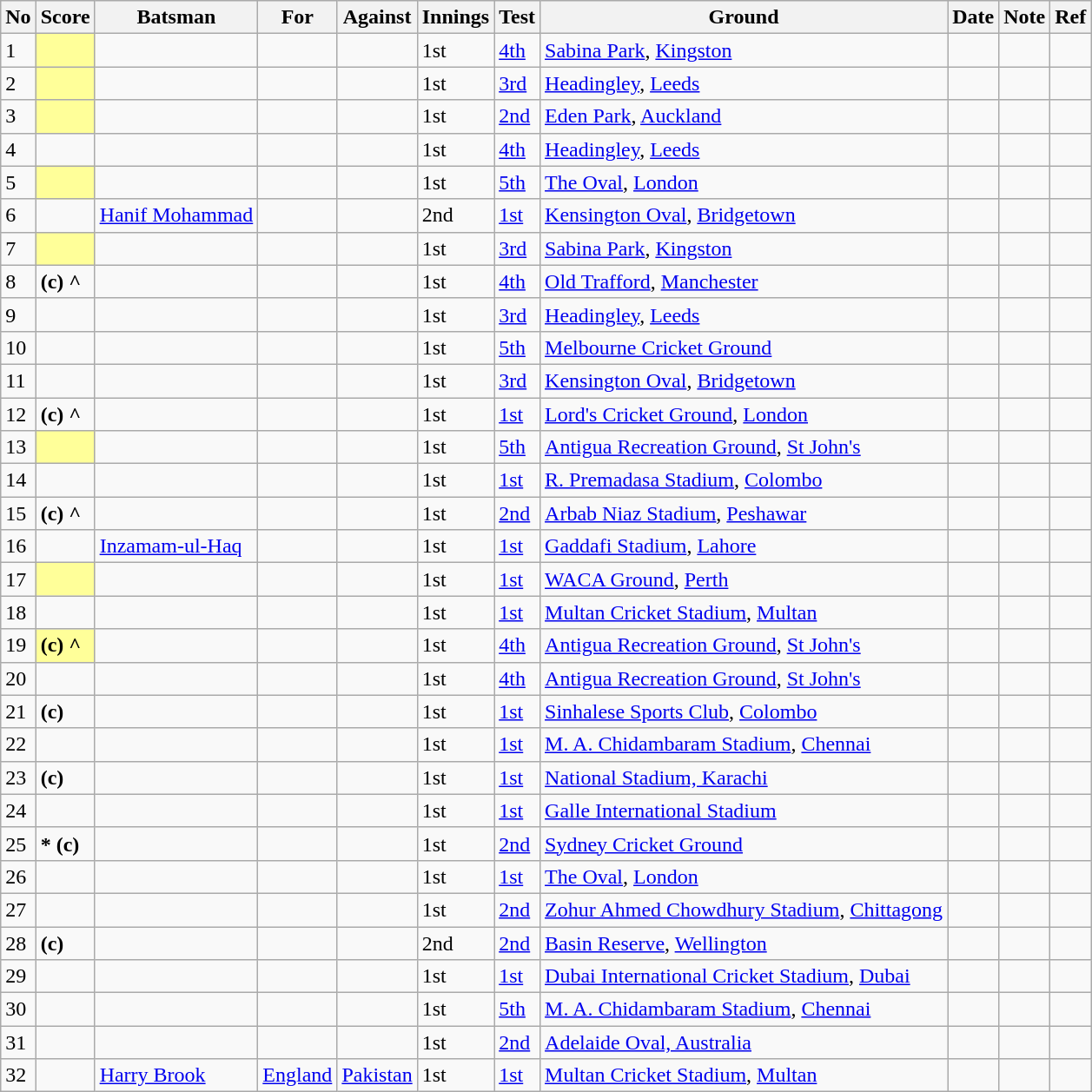<table class="wikitable sortable">
<tr>
<th>No</th>
<th>Score</th>
<th>Batsman</th>
<th>For</th>
<th>Against</th>
<th>Innings</th>
<th>Test</th>
<th>Ground</th>
<th>Date</th>
<th>Note</th>
<th>Ref</th>
</tr>
<tr>
<td>1</td>
<td style="background-color:#FFFF99;"><strong></strong> </td>
<td></td>
<td></td>
<td></td>
<td>1st</td>
<td><a href='#'>4th</a></td>
<td> <a href='#'>Sabina Park</a>, <a href='#'>Kingston</a></td>
<td></td>
<td></td>
<td></td>
</tr>
<tr>
<td>2</td>
<td style="background-color:#FFFF99;"><strong></strong> </td>
<td></td>
<td></td>
<td></td>
<td>1st</td>
<td><a href='#'>3rd</a></td>
<td> <a href='#'>Headingley</a>, <a href='#'>Leeds</a></td>
<td></td>
<td></td>
<td></td>
</tr>
<tr>
<td>3</td>
<td style="background-color:#FFFF99;"><strong></strong> </td>
<td></td>
<td></td>
<td></td>
<td>1st</td>
<td><a href='#'>2nd</a></td>
<td> <a href='#'>Eden Park</a>, <a href='#'>Auckland</a></td>
<td></td>
<td></td>
<td></td>
</tr>
<tr>
<td>4</td>
<td><strong></strong></td>
<td></td>
<td></td>
<td></td>
<td>1st</td>
<td><a href='#'>4th</a></td>
<td> <a href='#'>Headingley</a>, <a href='#'>Leeds</a></td>
<td></td>
<td></td>
<td></td>
</tr>
<tr>
<td>5</td>
<td style="background-color:#FFFF99;"><strong></strong> </td>
<td></td>
<td></td>
<td></td>
<td>1st</td>
<td><a href='#'>5th</a></td>
<td> <a href='#'>The Oval</a>, <a href='#'>London</a></td>
<td></td>
<td></td>
<td></td>
</tr>
<tr>
<td>6</td>
<td><strong></strong></td>
<td><a href='#'>Hanif Mohammad</a></td>
<td></td>
<td></td>
<td>2nd</td>
<td><a href='#'>1st</a></td>
<td> <a href='#'>Kensington Oval</a>, <a href='#'>Bridgetown</a></td>
<td></td>
<td></td>
<td></td>
</tr>
<tr>
<td>7</td>
<td style="background-color:#FFFF99;"><strong></strong> </td>
<td></td>
<td></td>
<td></td>
<td>1st</td>
<td><a href='#'>3rd</a></td>
<td> <a href='#'>Sabina Park</a>, <a href='#'>Kingston</a></td>
<td></td>
<td></td>
<td></td>
</tr>
<tr>
<td>8</td>
<td><strong></strong> <strong>(c) ^</strong></td>
<td></td>
<td></td>
<td></td>
<td>1st</td>
<td><a href='#'>4th</a></td>
<td> <a href='#'>Old Trafford</a>, <a href='#'>Manchester</a></td>
<td></td>
<td></td>
<td></td>
</tr>
<tr>
<td>9</td>
<td><strong></strong></td>
<td></td>
<td></td>
<td></td>
<td>1st</td>
<td><a href='#'>3rd</a></td>
<td> <a href='#'>Headingley</a>, <a href='#'>Leeds</a></td>
<td></td>
<td></td>
<td></td>
</tr>
<tr>
<td>10</td>
<td><strong></strong></td>
<td></td>
<td></td>
<td></td>
<td>1st</td>
<td><a href='#'>5th</a></td>
<td> <a href='#'>Melbourne Cricket Ground</a></td>
<td></td>
<td></td>
<td></td>
</tr>
<tr>
<td>11</td>
<td><strong></strong></td>
<td></td>
<td></td>
<td></td>
<td>1st</td>
<td><a href='#'>3rd</a></td>
<td> <a href='#'>Kensington Oval</a>, <a href='#'>Bridgetown</a></td>
<td></td>
<td></td>
<td></td>
</tr>
<tr>
<td>12</td>
<td><strong></strong> <strong>(c) ^</strong></td>
<td></td>
<td></td>
<td></td>
<td>1st</td>
<td><a href='#'>1st</a></td>
<td> <a href='#'>Lord's Cricket Ground</a>, <a href='#'>London</a></td>
<td></td>
<td></td>
<td></td>
</tr>
<tr>
<td>13</td>
<td style="background-color:#FFFF99;"><strong></strong> </td>
<td></td>
<td></td>
<td></td>
<td>1st</td>
<td><a href='#'>5th</a></td>
<td> <a href='#'>Antigua Recreation Ground</a>, <a href='#'>St John's</a></td>
<td></td>
<td></td>
<td></td>
</tr>
<tr>
<td>14</td>
<td><strong></strong></td>
<td></td>
<td></td>
<td></td>
<td>1st</td>
<td><a href='#'>1st</a></td>
<td> <a href='#'>R. Premadasa Stadium</a>, <a href='#'>Colombo</a></td>
<td></td>
<td></td>
<td></td>
</tr>
<tr>
<td>15</td>
<td><strong></strong> <strong>(c) ^</strong></td>
<td></td>
<td></td>
<td></td>
<td>1st</td>
<td><a href='#'>2nd</a></td>
<td> <a href='#'>Arbab Niaz Stadium</a>, <a href='#'>Peshawar</a></td>
<td></td>
<td></td>
<td></td>
</tr>
<tr>
<td>16</td>
<td><strong></strong></td>
<td><a href='#'>Inzamam-ul-Haq</a></td>
<td></td>
<td></td>
<td>1st</td>
<td><a href='#'>1st</a></td>
<td> <a href='#'>Gaddafi Stadium</a>, <a href='#'>Lahore</a></td>
<td></td>
<td></td>
<td></td>
</tr>
<tr>
<td>17</td>
<td style="background-color:#FFFF99;"><strong></strong> </td>
<td></td>
<td></td>
<td></td>
<td>1st</td>
<td><a href='#'>1st</a></td>
<td> <a href='#'>WACA Ground</a>, <a href='#'>Perth</a></td>
<td></td>
<td></td>
<td></td>
</tr>
<tr>
<td>18</td>
<td><strong></strong></td>
<td></td>
<td></td>
<td></td>
<td>1st</td>
<td><a href='#'>1st</a></td>
<td> <a href='#'>Multan Cricket Stadium</a>, <a href='#'>Multan</a></td>
<td></td>
<td></td>
<td></td>
</tr>
<tr>
<td>19</td>
<td style="background-color:#FFFF99;"><strong></strong>  <strong>(c) ^</strong></td>
<td></td>
<td></td>
<td></td>
<td>1st</td>
<td><a href='#'>4th</a></td>
<td> <a href='#'>Antigua Recreation Ground</a>, <a href='#'>St John's</a></td>
<td></td>
<td></td>
<td></td>
</tr>
<tr>
<td>20</td>
<td><strong></strong></td>
<td></td>
<td></td>
<td></td>
<td>1st</td>
<td><a href='#'>4th</a></td>
<td> <a href='#'>Antigua Recreation Ground</a>, <a href='#'>St John's</a></td>
<td></td>
<td></td>
<td></td>
</tr>
<tr>
<td>21</td>
<td><strong></strong> <strong>(c)</strong></td>
<td></td>
<td></td>
<td></td>
<td>1st</td>
<td><a href='#'>1st</a></td>
<td> <a href='#'>Sinhalese Sports Club</a>, <a href='#'>Colombo</a></td>
<td></td>
<td></td>
<td></td>
</tr>
<tr>
<td>22</td>
<td><strong></strong></td>
<td></td>
<td></td>
<td></td>
<td>1st</td>
<td><a href='#'>1st</a></td>
<td> <a href='#'>M. A. Chidambaram Stadium</a>, <a href='#'>Chennai</a></td>
<td></td>
<td></td>
<td></td>
</tr>
<tr>
<td>23</td>
<td><strong></strong> <strong>(c)</strong></td>
<td></td>
<td></td>
<td></td>
<td>1st</td>
<td><a href='#'>1st</a></td>
<td> <a href='#'>National Stadium, Karachi</a></td>
<td></td>
<td></td>
<td></td>
</tr>
<tr>
<td>24</td>
<td><strong></strong></td>
<td></td>
<td></td>
<td></td>
<td>1st</td>
<td><a href='#'>1st</a></td>
<td> <a href='#'>Galle International Stadium</a></td>
<td></td>
<td></td>
<td></td>
</tr>
<tr>
<td>25</td>
<td><strong>*</strong> <strong>(c)</strong></td>
<td></td>
<td></td>
<td></td>
<td>1st</td>
<td><a href='#'>2nd</a></td>
<td> <a href='#'>Sydney Cricket Ground</a></td>
<td></td>
<td></td>
<td></td>
</tr>
<tr>
<td>26</td>
<td><strong></strong></td>
<td></td>
<td></td>
<td></td>
<td>1st</td>
<td><a href='#'>1st</a></td>
<td> <a href='#'>The Oval</a>, <a href='#'>London</a></td>
<td></td>
<td></td>
<td></td>
</tr>
<tr>
<td>27</td>
<td><strong></strong></td>
<td></td>
<td></td>
<td></td>
<td>1st</td>
<td><a href='#'>2nd</a></td>
<td> <a href='#'>Zohur Ahmed Chowdhury Stadium</a>, <a href='#'>Chittagong</a></td>
<td></td>
<td></td>
<td></td>
</tr>
<tr>
<td>28</td>
<td><strong></strong> <strong>(c)</strong></td>
<td></td>
<td></td>
<td></td>
<td>2nd</td>
<td><a href='#'>2nd</a></td>
<td> <a href='#'>Basin Reserve</a>, <a href='#'>Wellington</a></td>
<td></td>
<td></td>
<td></td>
</tr>
<tr>
<td>29</td>
<td><strong></strong></td>
<td></td>
<td></td>
<td></td>
<td>1st</td>
<td><a href='#'>1st</a></td>
<td> <a href='#'>Dubai International Cricket Stadium</a>, <a href='#'>Dubai</a></td>
<td></td>
<td></td>
<td></td>
</tr>
<tr>
<td>30</td>
<td><strong></strong></td>
<td></td>
<td></td>
<td></td>
<td>1st</td>
<td><a href='#'>5th</a></td>
<td> <a href='#'>M. A. Chidambaram Stadium</a>, <a href='#'>Chennai</a></td>
<td></td>
<td></td>
<td></td>
</tr>
<tr>
<td>31</td>
<td><strong></strong></td>
<td></td>
<td></td>
<td></td>
<td>1st</td>
<td><a href='#'>2nd</a></td>
<td> <a href='#'>Adelaide Oval, Australia</a></td>
<td></td>
<td></td>
<td></td>
</tr>
<tr>
<td>32</td>
<td><strong></strong></td>
<td><a href='#'>Harry Brook</a></td>
<td><a href='#'>England</a></td>
<td><a href='#'>Pakistan</a></td>
<td>1st</td>
<td><a href='#'>1st</a></td>
<td> <a href='#'>Multan Cricket Stadium</a>, <a href='#'>Multan</a></td>
<td></td>
<td></td>
<td></td>
</tr>
</table>
